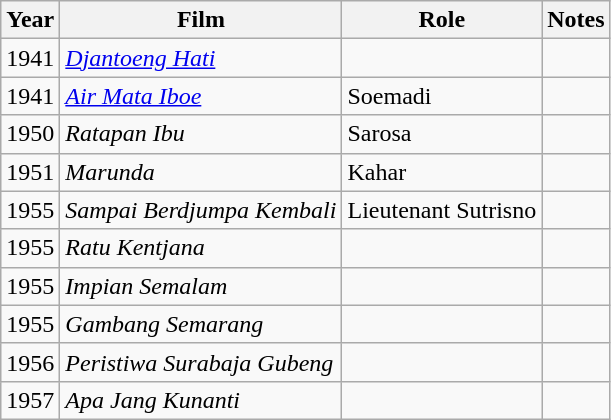<table class="wikitable">
<tr>
<th>Year</th>
<th>Film</th>
<th>Role</th>
<th>Notes</th>
</tr>
<tr>
<td>1941</td>
<td><em><a href='#'>Djantoeng Hati</a></em></td>
<td></td>
<td></td>
</tr>
<tr>
<td>1941</td>
<td><em><a href='#'>Air Mata Iboe</a></em></td>
<td>Soemadi</td>
<td></td>
</tr>
<tr>
<td>1950</td>
<td><em>Ratapan Ibu</em></td>
<td>Sarosa</td>
<td></td>
</tr>
<tr>
<td>1951</td>
<td><em>Marunda</em></td>
<td>Kahar</td>
<td></td>
</tr>
<tr>
<td>1955</td>
<td><em>Sampai Berdjumpa Kembali</em></td>
<td>Lieutenant Sutrisno</td>
<td></td>
</tr>
<tr>
<td>1955</td>
<td><em>Ratu Kentjana</em></td>
<td></td>
<td></td>
</tr>
<tr>
<td>1955</td>
<td><em>Impian Semalam</em></td>
<td></td>
<td></td>
</tr>
<tr>
<td>1955</td>
<td><em>Gambang Semarang</em></td>
<td></td>
<td></td>
</tr>
<tr>
<td>1956</td>
<td><em>Peristiwa Surabaja Gubeng</em></td>
<td></td>
<td></td>
</tr>
<tr>
<td>1957</td>
<td><em>Apa Jang Kunanti</em></td>
<td></td>
<td></td>
</tr>
</table>
